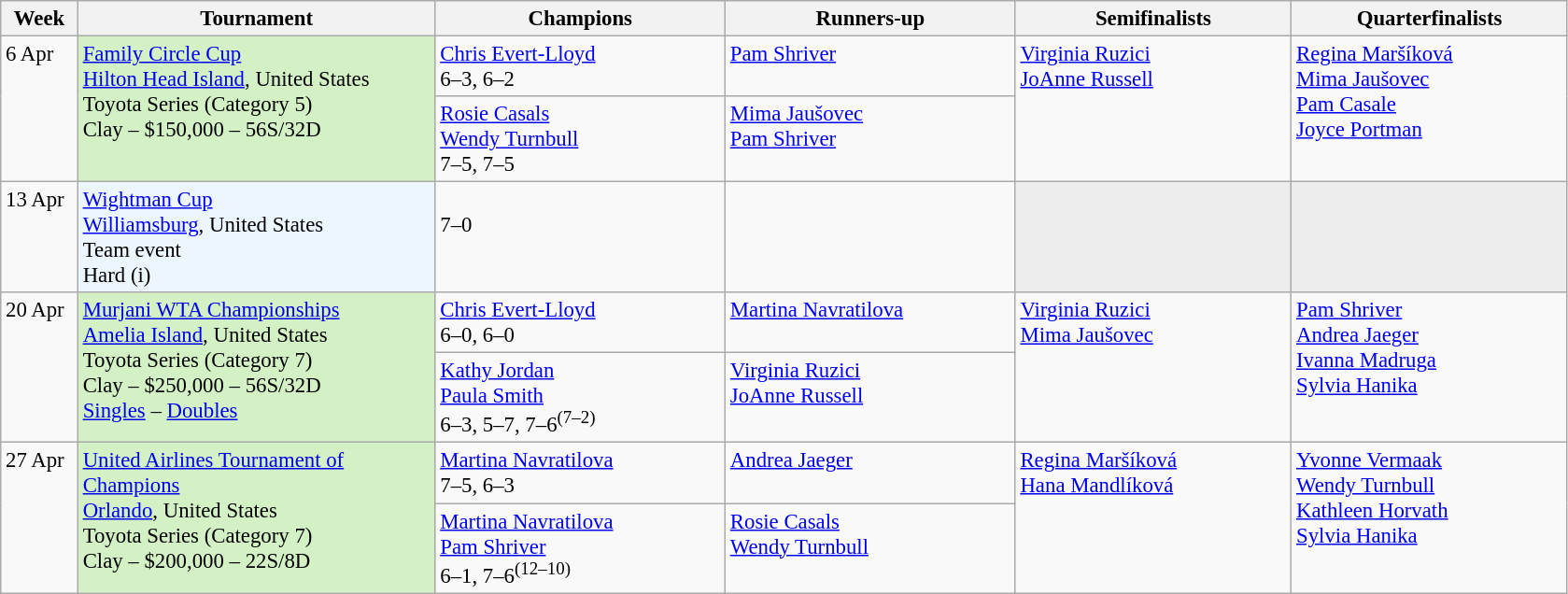<table class=wikitable style=font-size:95%>
<tr>
<th style="width:48px;">Week</th>
<th style="width:248px;">Tournament</th>
<th style="width:200px;">Champions</th>
<th style="width:200px;">Runners-up</th>
<th style="width:190px;">Semifinalists</th>
<th style="width:190px;">Quarterfinalists</th>
</tr>
<tr valign="top">
<td rowspan=2>6 Apr</td>
<td rowspan=2 bgcolor=#D4F1C5><a href='#'>Family Circle Cup</a><br> <a href='#'>Hilton Head Island</a>, United States<br>Toyota Series (Category 5)<br>Clay – $150,000 – 56S/32D</td>
<td> <a href='#'>Chris Evert-Lloyd</a><br>6–3, 6–2</td>
<td> <a href='#'>Pam Shriver</a></td>
<td rowspan=2> <a href='#'>Virginia Ruzici</a><br> <a href='#'>JoAnne Russell</a></td>
<td rowspan=2> <a href='#'>Regina Maršíková</a><br> <a href='#'>Mima Jaušovec</a> <br>  <a href='#'>Pam Casale</a><br> <a href='#'>Joyce Portman</a></td>
</tr>
<tr valign="top">
<td> <a href='#'>Rosie Casals</a><br> <a href='#'>Wendy Turnbull</a><br> 7–5, 7–5</td>
<td> <a href='#'>Mima Jaušovec</a> <br> <a href='#'>Pam Shriver</a></td>
</tr>
<tr valign=top>
<td>13 Apr</td>
<td style="background:#ecf6ff;"><a href='#'>Wightman Cup</a><br> <a href='#'>Williamsburg</a>, United States<br>Team event<br>Hard (i)<br></td>
<td> <br>7–0</td>
<td></td>
<td style="background:#ededed;"></td>
<td style="background:#ededed;"><br></td>
</tr>
<tr valign="top">
<td rowspan=2>20 Apr</td>
<td rowspan=2 bgcolor=#D4F1C5><a href='#'>Murjani WTA Championships</a><br> <a href='#'>Amelia Island</a>, United States<br>Toyota Series (Category 7)<br>Clay – $250,000 – 56S/32D <br><a href='#'>Singles</a> – <a href='#'>Doubles</a></td>
<td> <a href='#'>Chris Evert-Lloyd</a><br>6–0, 6–0</td>
<td> <a href='#'>Martina Navratilova</a></td>
<td rowspan=2> <a href='#'>Virginia Ruzici</a><br> <a href='#'>Mima Jaušovec</a></td>
<td rowspan=2> <a href='#'>Pam Shriver</a><br> <a href='#'>Andrea Jaeger</a><br>  <a href='#'>Ivanna Madruga</a><br> <a href='#'>Sylvia Hanika</a></td>
</tr>
<tr valign="top">
<td> <a href='#'>Kathy Jordan</a><br> <a href='#'>Paula Smith</a><br> 6–3, 5–7, 7–6<sup>(7–2)</sup></td>
<td> <a href='#'>Virginia Ruzici</a><br> <a href='#'>JoAnne Russell</a></td>
</tr>
<tr valign="top">
<td rowspan=2>27 Apr</td>
<td rowspan=2 bgcolor=#D4F1C5><a href='#'>United Airlines Tournament of Champions</a><br> <a href='#'>Orlando</a>, United States<br>Toyota Series (Category 7)<br>Clay – $200,000 – 22S/8D</td>
<td> <a href='#'>Martina Navratilova</a><br>7–5, 6–3</td>
<td> <a href='#'>Andrea Jaeger</a></td>
<td rowspan=2> <a href='#'>Regina Maršíková</a><br> <a href='#'>Hana Mandlíková</a></td>
<td rowspan=2> <a href='#'>Yvonne Vermaak</a><br> <a href='#'>Wendy Turnbull</a><br>  <a href='#'>Kathleen Horvath</a><br> <a href='#'>Sylvia Hanika</a></td>
</tr>
<tr valign="top">
<td> <a href='#'>Martina Navratilova</a><br> <a href='#'>Pam Shriver</a><br> 6–1, 7–6<sup>(12–10)</sup></td>
<td> <a href='#'>Rosie Casals</a><br> <a href='#'>Wendy Turnbull</a></td>
</tr>
</table>
